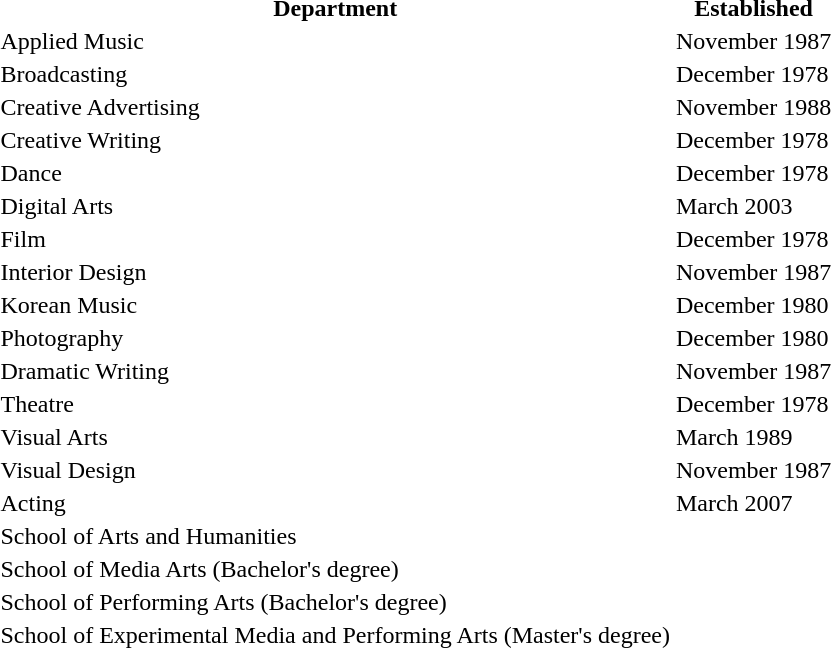<table>
<tr>
<th>Department</th>
<th>Established</th>
</tr>
<tr>
<td>Applied Music</td>
<td>November 1987 </td>
</tr>
<tr>
<td>Broadcasting</td>
<td>December 1978</td>
</tr>
<tr>
<td>Creative Advertising</td>
<td>November 1988</td>
</tr>
<tr>
<td>Creative Writing</td>
<td>December 1978</td>
</tr>
<tr>
<td>Dance</td>
<td>December 1978</td>
</tr>
<tr>
<td>Digital Arts</td>
<td>March 2003</td>
</tr>
<tr>
<td>Film</td>
<td>December 1978</td>
</tr>
<tr>
<td>Interior Design</td>
<td>November 1987 </td>
</tr>
<tr>
<td>Korean Music</td>
<td>December 1980</td>
</tr>
<tr>
<td>Photography</td>
<td>December 1980</td>
</tr>
<tr>
<td>Dramatic Writing</td>
<td>November 1987 </td>
</tr>
<tr>
<td>Theatre</td>
<td>December 1978</td>
</tr>
<tr>
<td>Visual Arts</td>
<td>March 1989</td>
</tr>
<tr>
<td>Visual Design</td>
<td>November 1987 </td>
</tr>
<tr>
<td>Acting</td>
<td>March 2007</td>
</tr>
<tr>
<td>School of Arts and Humanities</td>
</tr>
<tr>
<td>School of Media Arts (Bachelor's degree)</td>
</tr>
<tr>
<td>School of Performing Arts (Bachelor's degree)</td>
</tr>
<tr>
<td>School of Experimental Media and Performing Arts (Master's degree)</td>
</tr>
</table>
